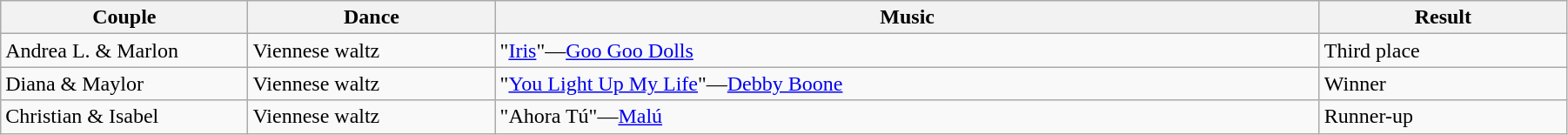<table class="wikitable sortable" style="width:95%;">
<tr>
<th style="width:15%;">Couple</th>
<th style="width:15%;">Dance</th>
<th style="width:50%;">Music</th>
<th style="width:15%;">Result</th>
</tr>
<tr>
<td>Andrea L. & Marlon</td>
<td>Viennese waltz</td>
<td>"<a href='#'>Iris</a>"—<a href='#'>Goo Goo Dolls</a></td>
<td>Third place</td>
</tr>
<tr>
<td>Diana & Maylor</td>
<td>Viennese waltz</td>
<td>"<a href='#'>You Light Up My Life</a>"—<a href='#'>Debby Boone</a></td>
<td>Winner</td>
</tr>
<tr>
<td>Christian & Isabel</td>
<td>Viennese waltz</td>
<td>"Ahora Tú"—<a href='#'>Malú</a></td>
<td>Runner-up</td>
</tr>
</table>
